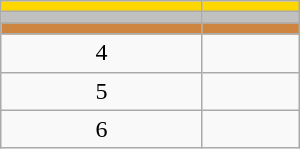<table class="wikitable" style="width:200px;">
<tr style="background:gold;">
<td align=center></td>
<td></td>
</tr>
<tr style="background:silver;">
<td align=center></td>
<td></td>
</tr>
<tr style="background:peru;">
<td align=center></td>
<td></td>
</tr>
<tr>
<td align=center>4</td>
<td></td>
</tr>
<tr>
<td align=center>5</td>
<td></td>
</tr>
<tr>
<td align=center>6</td>
<td></td>
</tr>
</table>
